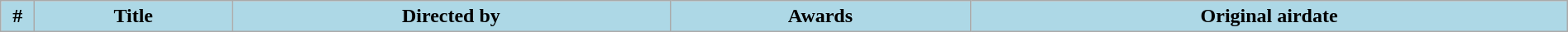<table class="wikitable plainrowheaders" style="width:100%; margin:auto;">
<tr>
<th style="background-color:#ADD8E6; width:20px;">#</th>
<th style="background-color:#ADD8E6;">Title</th>
<th style="background-color:#ADD8E6;">Directed by</th>
<th style="background-color:#ADD8E6;">Awards</th>
<th style="background-color:#ADD8E6;">Original airdate<br>







</th>
</tr>
</table>
